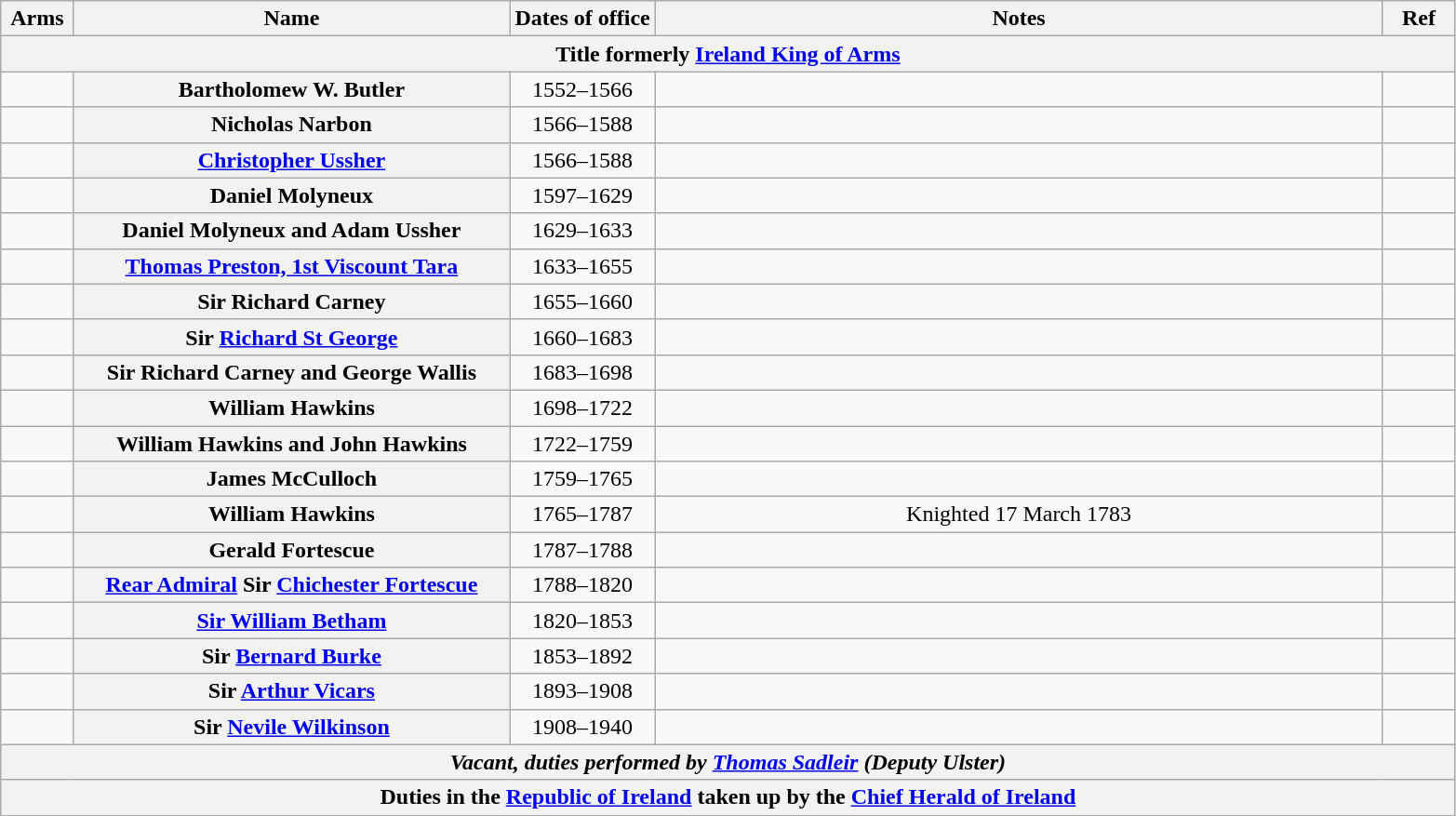<table class="wikitable" style="text-align:center">
<tr>
<th style="width:5%">Arms</th>
<th style="width:30%">Name</th>
<th style="width:10%">Dates of office</th>
<th style="width:50%">Notes</th>
<th style="width:5%">Ref</th>
</tr>
<tr>
<th colspan="5" align="center">Title formerly <a href='#'>Ireland King of Arms</a></th>
</tr>
<tr>
<td></td>
<th>Bartholomew W. Butler</th>
<td>1552–1566</td>
<td></td>
<td></td>
</tr>
<tr>
<td></td>
<th>Nicholas Narbon</th>
<td>1566–1588</td>
<td></td>
<td></td>
</tr>
<tr>
<td></td>
<th><a href='#'>Christopher Ussher</a></th>
<td>1566–1588</td>
<td></td>
<td></td>
</tr>
<tr>
<td></td>
<th>Daniel Molyneux</th>
<td>1597–1629</td>
<td></td>
<td></td>
</tr>
<tr>
<td></td>
<th>Daniel Molyneux and Adam Ussher</th>
<td>1629–1633</td>
<td></td>
<td></td>
</tr>
<tr>
<td></td>
<th><a href='#'>Thomas Preston, 1st Viscount Tara</a></th>
<td>1633–1655</td>
<td></td>
<td></td>
</tr>
<tr>
<td></td>
<th>Sir Richard Carney</th>
<td>1655–1660</td>
<td></td>
<td></td>
</tr>
<tr>
<td></td>
<th>Sir <a href='#'>Richard St George</a></th>
<td>1660–1683</td>
<td></td>
<td></td>
</tr>
<tr>
<td></td>
<th>Sir Richard Carney and George Wallis</th>
<td>1683–1698</td>
<td></td>
<td></td>
</tr>
<tr>
<td></td>
<th>William Hawkins</th>
<td>1698–1722</td>
<td></td>
<td></td>
</tr>
<tr>
<td></td>
<th>William Hawkins and John Hawkins</th>
<td>1722–1759</td>
<td></td>
<td></td>
</tr>
<tr>
<td></td>
<th>James McCulloch</th>
<td>1759–1765</td>
<td></td>
<td></td>
</tr>
<tr>
<td></td>
<th>William Hawkins</th>
<td>1765–1787</td>
<td>Knighted 17 March 1783</td>
<td></td>
</tr>
<tr>
<td></td>
<th>Gerald Fortescue</th>
<td>1787–1788</td>
<td></td>
<td></td>
</tr>
<tr>
<td></td>
<th><a href='#'>Rear Admiral</a> Sir <a href='#'>Chichester Fortescue</a></th>
<td>1788–1820</td>
<td></td>
<td></td>
</tr>
<tr>
<td></td>
<th><a href='#'>Sir William Betham</a></th>
<td>1820–1853</td>
<td></td>
<td></td>
</tr>
<tr>
<td></td>
<th>Sir <a href='#'>Bernard Burke</a></th>
<td>1853–1892</td>
<td></td>
<td></td>
</tr>
<tr>
<td></td>
<th>Sir <a href='#'>Arthur Vicars</a></th>
<td>1893–1908</td>
<td></td>
<td></td>
</tr>
<tr>
<td></td>
<th>Sir <a href='#'>Nevile Wilkinson</a></th>
<td>1908–1940</td>
<td></td>
<td></td>
</tr>
<tr>
<th colspan="5" align="center"><em>Vacant, duties performed by <a href='#'>Thomas Sadleir</a> (Deputy Ulster)</em></th>
</tr>
<tr>
<th colspan="5" align="center">Duties in the <a href='#'>Republic of Ireland</a> taken up by the <a href='#'>Chief Herald of Ireland</a></th>
</tr>
<tr>
</tr>
</table>
